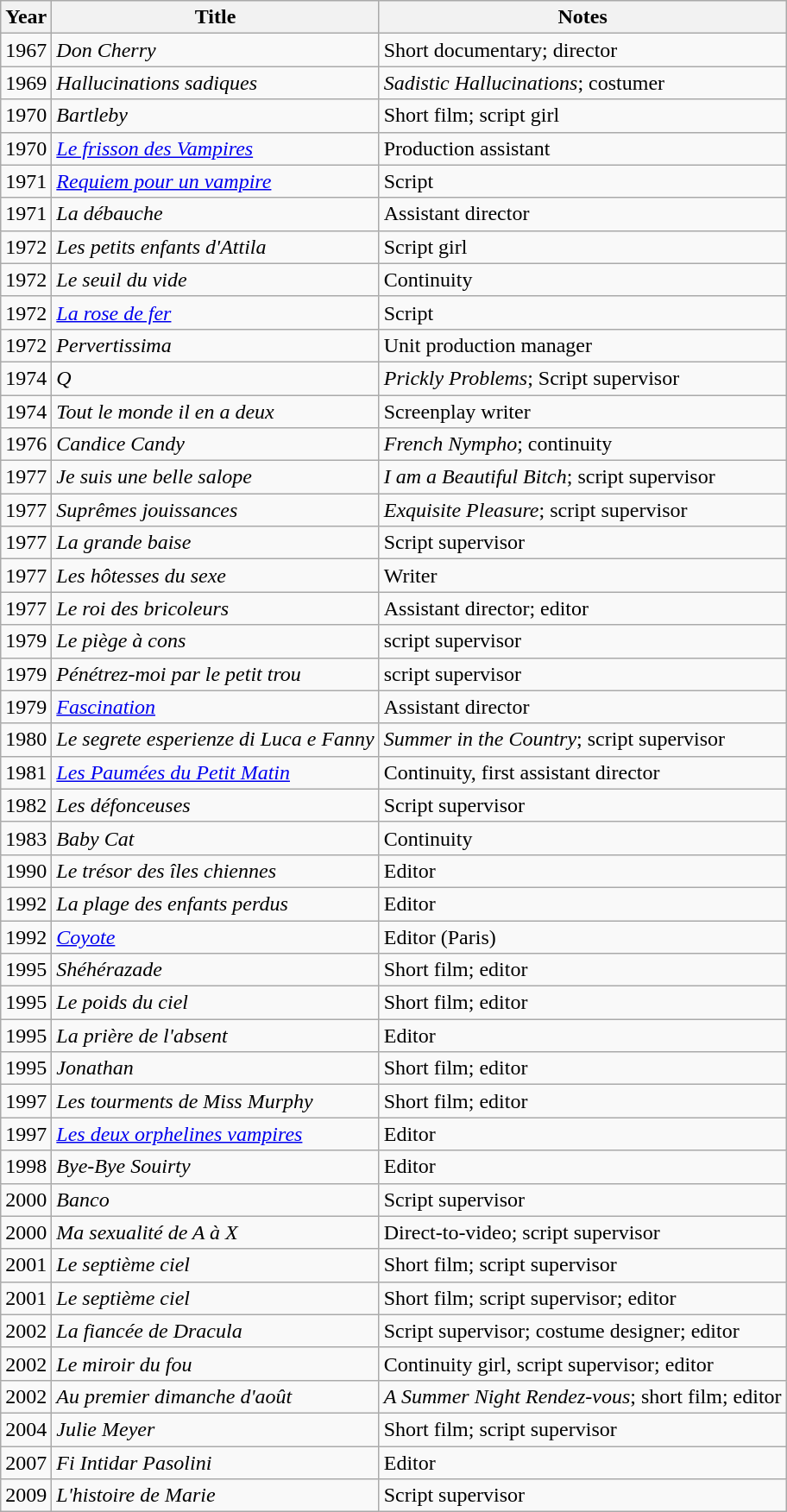<table class="wikitable sortable">
<tr>
<th>Year</th>
<th>Title</th>
<th class="unsortable">Notes</th>
</tr>
<tr>
<td>1967</td>
<td><em>Don Cherry</em></td>
<td>Short documentary; director</td>
</tr>
<tr>
<td>1969</td>
<td><em>Hallucinations sadiques</em></td>
<td><em>Sadistic Hallucinations</em>; costumer</td>
</tr>
<tr>
<td>1970</td>
<td><em>Bartleby</em></td>
<td>Short film; script girl</td>
</tr>
<tr>
<td>1970</td>
<td><em><a href='#'>Le frisson des Vampires</a></em></td>
<td>Production assistant</td>
</tr>
<tr>
<td>1971</td>
<td><em><a href='#'>Requiem pour un vampire</a></em></td>
<td>Script</td>
</tr>
<tr>
<td>1971</td>
<td><em>La débauche</em></td>
<td>Assistant director</td>
</tr>
<tr>
<td>1972</td>
<td><em>Les petits enfants d'Attila</em></td>
<td>Script girl</td>
</tr>
<tr>
<td>1972</td>
<td><em>Le seuil du vide</em></td>
<td>Continuity</td>
</tr>
<tr>
<td>1972</td>
<td><em><a href='#'>La rose de fer</a></em></td>
<td>Script</td>
</tr>
<tr>
<td>1972</td>
<td><em>Pervertissima</em></td>
<td>Unit production manager</td>
</tr>
<tr>
<td>1974</td>
<td><em>Q</em></td>
<td><em>Prickly Problems</em>; Script supervisor</td>
</tr>
<tr>
<td>1974</td>
<td><em>Tout le monde il en a deux</em></td>
<td>Screenplay writer</td>
</tr>
<tr>
<td>1976</td>
<td><em>Candice Candy</em></td>
<td><em>French Nympho</em>; continuity</td>
</tr>
<tr>
<td>1977</td>
<td><em>Je suis une belle salope</em></td>
<td><em>I am a Beautiful Bitch</em>; script supervisor</td>
</tr>
<tr>
<td>1977</td>
<td><em>Suprêmes jouissances</em></td>
<td><em>Exquisite Pleasure</em>; script supervisor</td>
</tr>
<tr>
<td>1977</td>
<td><em>La grande baise</em></td>
<td>Script supervisor</td>
</tr>
<tr>
<td>1977</td>
<td><em>Les hôtesses du sexe</em></td>
<td>Writer</td>
</tr>
<tr>
<td>1977</td>
<td><em>Le roi des bricoleurs</em></td>
<td>Assistant director; editor</td>
</tr>
<tr>
<td>1979</td>
<td><em>Le piège à cons</em></td>
<td>script supervisor</td>
</tr>
<tr>
<td>1979</td>
<td><em>Pénétrez-moi par le petit trou</em></td>
<td>script supervisor</td>
</tr>
<tr>
<td>1979</td>
<td><em><a href='#'>Fascination</a></em></td>
<td>Assistant director</td>
</tr>
<tr>
<td>1980</td>
<td><em>Le segrete esperienze di Luca e Fanny</em></td>
<td><em>Summer in the Country</em>; script supervisor</td>
</tr>
<tr>
<td>1981</td>
<td><em><a href='#'>Les Paumées du Petit Matin</a></em></td>
<td>Continuity, first assistant director</td>
</tr>
<tr>
<td>1982</td>
<td><em>Les défonceuses</em></td>
<td>Script supervisor</td>
</tr>
<tr>
<td>1983</td>
<td><em>Baby Cat</em></td>
<td>Continuity</td>
</tr>
<tr>
<td>1990</td>
<td><em>Le trésor des îles chiennes</em></td>
<td>Editor</td>
</tr>
<tr>
<td>1992</td>
<td><em>La plage des enfants perdus</em></td>
<td>Editor</td>
</tr>
<tr>
<td>1992</td>
<td><em><a href='#'>Coyote</a></em></td>
<td>Editor (Paris)</td>
</tr>
<tr>
<td>1995</td>
<td><em>Shéhérazade</em></td>
<td>Short film; editor</td>
</tr>
<tr>
<td>1995</td>
<td><em>Le poids du ciel</em></td>
<td>Short film; editor</td>
</tr>
<tr>
<td>1995</td>
<td><em>La prière de l'absent</em></td>
<td>Editor</td>
</tr>
<tr>
<td>1995</td>
<td><em>Jonathan</em></td>
<td>Short film; editor</td>
</tr>
<tr>
<td>1997</td>
<td><em>Les tourments de Miss Murphy</em></td>
<td>Short film; editor</td>
</tr>
<tr>
<td>1997</td>
<td><em><a href='#'>Les deux orphelines vampires</a></em></td>
<td>Editor</td>
</tr>
<tr>
<td>1998</td>
<td><em>Bye-Bye Souirty</em></td>
<td>Editor</td>
</tr>
<tr>
<td>2000</td>
<td><em>Banco</em></td>
<td>Script supervisor</td>
</tr>
<tr>
<td>2000</td>
<td><em>Ma sexualité de A à X</em></td>
<td>Direct-to-video; script supervisor</td>
</tr>
<tr>
<td>2001</td>
<td><em>Le septième ciel</em></td>
<td>Short film; script supervisor</td>
</tr>
<tr>
<td>2001</td>
<td><em>Le septième ciel</em></td>
<td>Short film; script supervisor; editor</td>
</tr>
<tr>
<td>2002</td>
<td><em>La fiancée de Dracula</em></td>
<td>Script supervisor; costume designer; editor</td>
</tr>
<tr>
<td>2002</td>
<td><em>Le miroir du fou</em></td>
<td>Continuity girl, script supervisor; editor</td>
</tr>
<tr>
<td>2002</td>
<td><em>Au premier dimanche d'août</em></td>
<td><em>A Summer Night Rendez-vous</em>; short film; editor</td>
</tr>
<tr>
<td>2004</td>
<td><em>Julie Meyer</em></td>
<td>Short film; script supervisor</td>
</tr>
<tr>
<td>2007</td>
<td><em>Fi Intidar Pasolini</em></td>
<td>Editor</td>
</tr>
<tr>
<td>2009</td>
<td><em>L'histoire de Marie</em></td>
<td>Script supervisor</td>
</tr>
</table>
